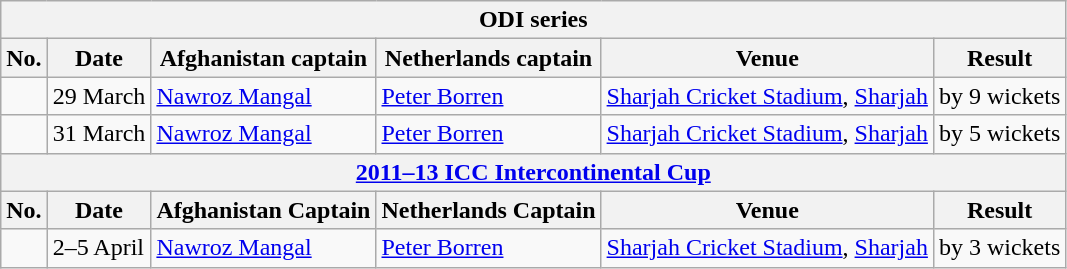<table class="wikitable">
<tr>
<th colspan="6">ODI series</th>
</tr>
<tr>
<th>No.</th>
<th>Date</th>
<th>Afghanistan captain</th>
<th>Netherlands captain</th>
<th>Venue</th>
<th>Result</th>
</tr>
<tr>
<td></td>
<td>29 March</td>
<td><a href='#'>Nawroz Mangal</a></td>
<td><a href='#'>Peter Borren</a></td>
<td><a href='#'>Sharjah Cricket Stadium</a>, <a href='#'>Sharjah</a></td>
<td> by 9 wickets</td>
</tr>
<tr>
<td></td>
<td>31 March</td>
<td><a href='#'>Nawroz Mangal</a></td>
<td><a href='#'>Peter Borren</a></td>
<td><a href='#'>Sharjah Cricket Stadium</a>, <a href='#'>Sharjah</a></td>
<td> by 5 wickets</td>
</tr>
<tr>
<th colspan="6"><a href='#'>2011–13 ICC Intercontinental Cup</a></th>
</tr>
<tr>
<th>No.</th>
<th>Date</th>
<th>Afghanistan Captain</th>
<th>Netherlands Captain</th>
<th>Venue</th>
<th>Result</th>
</tr>
<tr>
<td></td>
<td>2–5 April</td>
<td><a href='#'>Nawroz Mangal</a></td>
<td><a href='#'>Peter Borren</a></td>
<td><a href='#'>Sharjah Cricket Stadium</a>, <a href='#'>Sharjah</a></td>
<td> by 3 wickets</td>
</tr>
</table>
